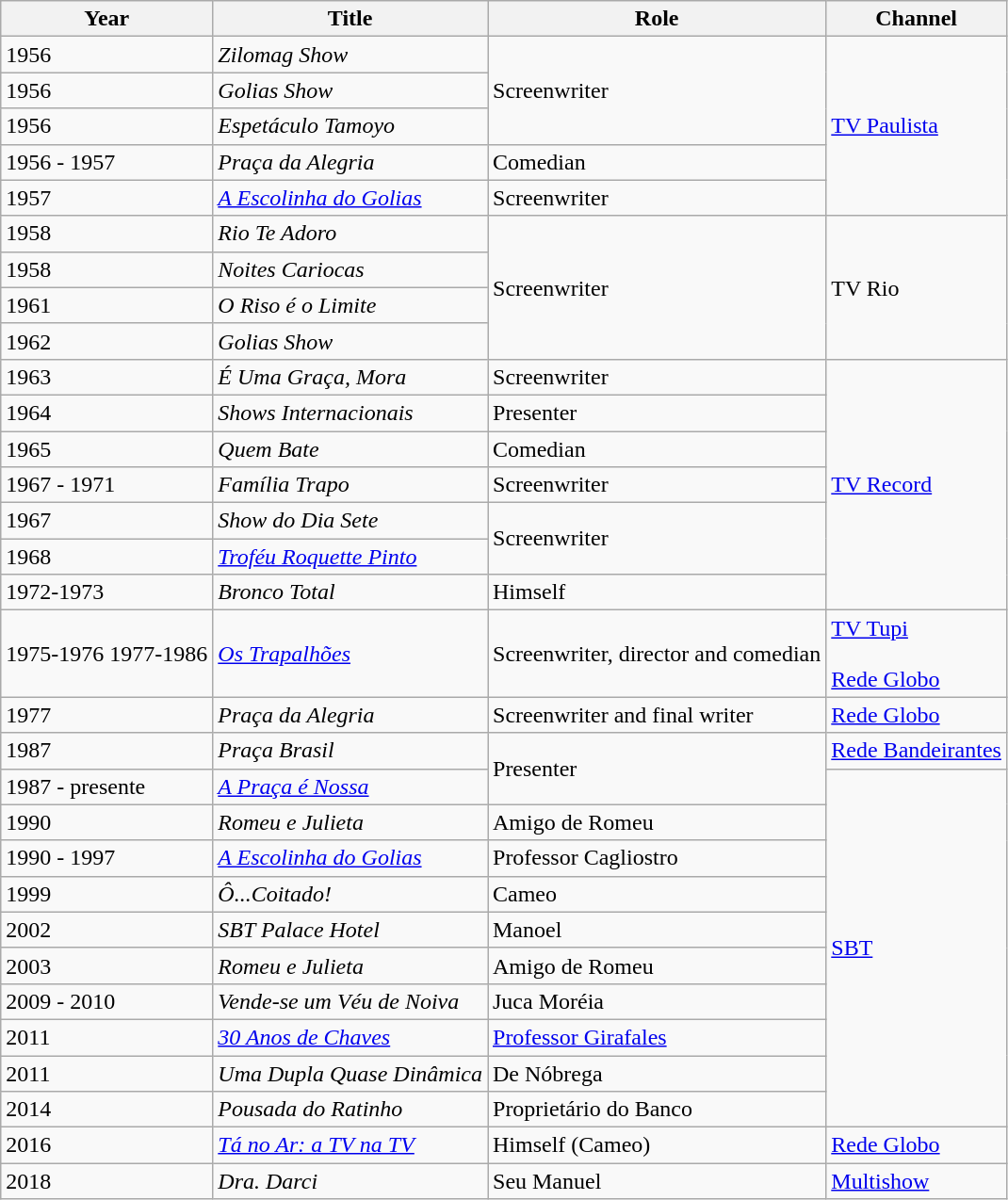<table class="wikitable">
<tr>
<th>Year</th>
<th>Title</th>
<th>Role</th>
<th>Channel</th>
</tr>
<tr>
<td>1956</td>
<td><em>Zilomag Show</em></td>
<td rowspan="3">Screenwriter</td>
<td rowspan="5"><a href='#'>TV Paulista</a></td>
</tr>
<tr>
<td>1956</td>
<td><em>Golias Show</em></td>
</tr>
<tr>
<td>1956</td>
<td><em>Espetáculo Tamoyo</em></td>
</tr>
<tr>
<td>1956 - 1957</td>
<td><em>Praça da Alegria</em></td>
<td>Comedian</td>
</tr>
<tr>
<td>1957</td>
<td><em><a href='#'>A Escolinha do Golias</a></em></td>
<td>Screenwriter</td>
</tr>
<tr>
<td>1958</td>
<td><em>Rio Te Adoro</em></td>
<td rowspan="4">Screenwriter</td>
<td rowspan="4">TV Rio</td>
</tr>
<tr>
<td>1958</td>
<td><em>Noites Cariocas</em></td>
</tr>
<tr>
<td>1961</td>
<td><em>O Riso é o Limite</em></td>
</tr>
<tr>
<td>1962</td>
<td><em>Golias Show</em></td>
</tr>
<tr>
<td>1963</td>
<td><em>É Uma Graça, Mora</em></td>
<td>Screenwriter</td>
<td rowspan="7"><a href='#'>TV Record</a></td>
</tr>
<tr>
<td>1964</td>
<td><em>Shows Internacionais</em></td>
<td>Presenter</td>
</tr>
<tr>
<td>1965</td>
<td><em>Quem Bate</em></td>
<td>Comedian</td>
</tr>
<tr>
<td>1967 - 1971</td>
<td><em>Família Trapo</em></td>
<td>Screenwriter</td>
</tr>
<tr>
<td>1967</td>
<td><em>Show do Dia Sete</em></td>
<td rowspan="2">Screenwriter</td>
</tr>
<tr>
<td>1968</td>
<td><em><a href='#'>Troféu Roquette Pinto</a></em></td>
</tr>
<tr>
<td>1972-1973</td>
<td><em>Bronco Total</em></td>
<td>Himself</td>
</tr>
<tr>
<td>1975-1976 1977-1986</td>
<td><em><a href='#'>Os Trapalhões</a></em></td>
<td>Screenwriter, director and comedian</td>
<td><a href='#'>TV Tupi</a><br><br><a href='#'>Rede Globo</a></td>
</tr>
<tr>
<td>1977</td>
<td><em>Praça da Alegria</em></td>
<td>Screenwriter and final writer</td>
<td><a href='#'>Rede Globo</a></td>
</tr>
<tr>
<td>1987</td>
<td><em>Praça Brasil</em></td>
<td rowspan="2">Presenter</td>
<td><a href='#'>Rede Bandeirantes</a></td>
</tr>
<tr>
<td>1987 - presente</td>
<td><em><a href='#'>A Praça é Nossa</a></em></td>
<td rowspan="10"><a href='#'>SBT</a></td>
</tr>
<tr>
<td>1990</td>
<td><em>Romeu e Julieta</em></td>
<td>Amigo de Romeu</td>
</tr>
<tr>
<td>1990 - 1997</td>
<td><em><a href='#'>A Escolinha do Golias</a></em></td>
<td>Professor Cagliostro</td>
</tr>
<tr>
<td>1999</td>
<td><em>Ô...Coitado!</em></td>
<td>Cameo</td>
</tr>
<tr>
<td>2002</td>
<td><em>SBT Palace Hotel</em></td>
<td>Manoel</td>
</tr>
<tr>
<td>2003</td>
<td><em>Romeu e Julieta</em></td>
<td>Amigo de Romeu</td>
</tr>
<tr>
<td>2009 - 2010</td>
<td><em>Vende-se um Véu de Noiva</em></td>
<td>Juca Moréia</td>
</tr>
<tr>
<td>2011</td>
<td><em><a href='#'>30 Anos de Chaves</a></em></td>
<td><a href='#'>Professor Girafales</a></td>
</tr>
<tr>
<td>2011</td>
<td><em>Uma Dupla Quase Dinâmica</em></td>
<td>De Nóbrega</td>
</tr>
<tr>
<td>2014</td>
<td><em>Pousada do Ratinho</em></td>
<td>Proprietário do Banco</td>
</tr>
<tr>
<td>2016</td>
<td><em><a href='#'>Tá no Ar: a TV na TV</a></em></td>
<td>Himself (Cameo)</td>
<td><a href='#'>Rede Globo</a></td>
</tr>
<tr>
<td>2018</td>
<td><em>Dra. Darci</em></td>
<td>Seu Manuel</td>
<td><a href='#'>Multishow</a></td>
</tr>
</table>
